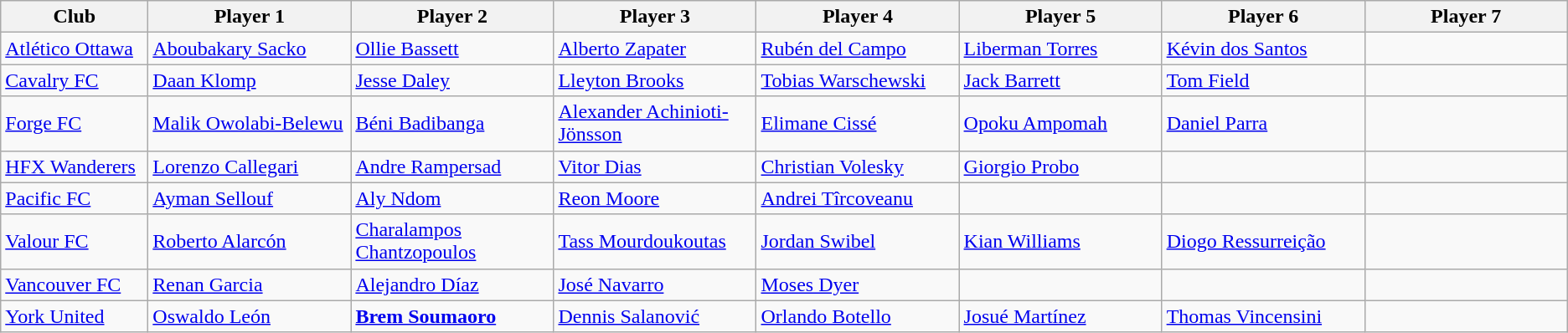<table class="wikitable">
<tr>
<th style="width:8%">Club</th>
<th style="width:11%">Player 1</th>
<th style="width:11%">Player 2</th>
<th style="width:11%">Player 3</th>
<th style="width:11%">Player 4</th>
<th style="width:11%">Player 5</th>
<th style="width:11%">Player 6</th>
<th style="width:11%">Player 7</th>
</tr>
<tr>
<td><a href='#'>Atlético Ottawa</a></td>
<td> <a href='#'>Aboubakary Sacko</a></td>
<td> <a href='#'>Ollie Bassett</a> </td>
<td> <a href='#'>Alberto Zapater</a></td>
<td> <a href='#'>Rubén del Campo</a></td>
<td> <a href='#'>Liberman Torres</a></td>
<td> <a href='#'>Kévin dos Santos</a></td>
<td></td>
</tr>
<tr>
<td><a href='#'>Cavalry FC</a></td>
<td> <a href='#'>Daan Klomp</a></td>
<td> <a href='#'>Jesse Daley</a></td>
<td> <a href='#'>Lleyton Brooks</a></td>
<td> <a href='#'>Tobias Warschewski</a></td>
<td> <a href='#'>Jack Barrett</a></td>
<td> <a href='#'>Tom Field</a></td>
<td></td>
</tr>
<tr>
<td><a href='#'>Forge FC</a></td>
<td> <a href='#'>Malik Owolabi-Belewu</a></td>
<td> <a href='#'>Béni Badibanga</a></td>
<td> <a href='#'>Alexander Achinioti-Jönsson</a></td>
<td> <a href='#'>Elimane Cissé</a></td>
<td> <a href='#'>Opoku Ampomah</a></td>
<td> <a href='#'>Daniel Parra</a></td>
<td></td>
</tr>
<tr>
<td><a href='#'>HFX Wanderers</a></td>
<td> <a href='#'>Lorenzo Callegari</a></td>
<td> <a href='#'>Andre Rampersad</a></td>
<td> <a href='#'>Vitor Dias</a></td>
<td> <a href='#'>Christian Volesky</a></td>
<td> <a href='#'>Giorgio Probo</a></td>
<td></td>
<td></td>
</tr>
<tr>
<td><a href='#'>Pacific FC</a></td>
<td> <a href='#'>Ayman Sellouf</a></td>
<td> <a href='#'>Aly Ndom</a></td>
<td> <a href='#'>Reon Moore</a></td>
<td> <a href='#'>Andrei Tîrcoveanu</a></td>
<td></td>
<td></td>
<td></td>
</tr>
<tr>
<td><a href='#'>Valour FC</a></td>
<td> <a href='#'>Roberto Alarcón</a></td>
<td> <a href='#'>Charalampos Chantzopoulos</a></td>
<td> <a href='#'>Tass Mourdoukoutas</a></td>
<td> <a href='#'>Jordan Swibel</a></td>
<td> <a href='#'>Kian Williams</a></td>
<td> <a href='#'>Diogo Ressurreição</a></td>
<td></td>
</tr>
<tr>
<td><a href='#'>Vancouver FC</a></td>
<td> <a href='#'>Renan Garcia</a></td>
<td> <a href='#'>Alejandro Díaz</a></td>
<td> <a href='#'>José Navarro</a></td>
<td> <a href='#'>Moses Dyer</a></td>
<td></td>
<td></td>
<td></td>
</tr>
<tr>
<td><a href='#'>York United</a></td>
<td> <a href='#'>Oswaldo León</a></td>
<td> <strong><a href='#'>Brem Soumaoro</a></strong></td>
<td> <a href='#'>Dennis Salanović</a></td>
<td> <a href='#'>Orlando Botello</a></td>
<td> <a href='#'>Josué Martínez</a></td>
<td> <a href='#'>Thomas Vincensini</a></td>
<td></td>
</tr>
</table>
